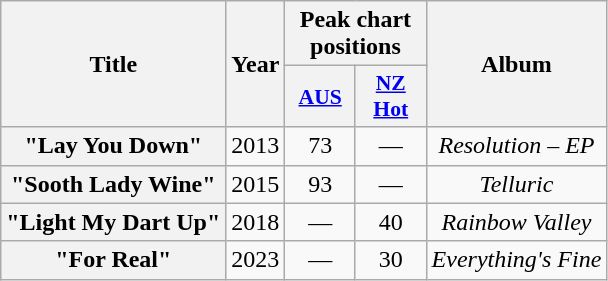<table class="wikitable plainrowheaders" style="text-align:center;">
<tr>
<th scope="col" rowspan="2">Title</th>
<th scope="col" rowspan="2">Year</th>
<th scope="col" colspan="2">Peak chart positions</th>
<th scope="col" rowspan="2">Album</th>
</tr>
<tr>
<th scope="col" style="width:2.8em;font-size:90%;"><a href='#'>AUS</a><br></th>
<th scope="col" style="width:2.8em;font-size:90%;"><a href='#'>NZ<br>Hot</a><br></th>
</tr>
<tr>
<th scope="row">"Lay You Down"</th>
<td>2013</td>
<td>73</td>
<td>—</td>
<td><em>Resolution – EP</em></td>
</tr>
<tr>
<th scope="row">"Sooth Lady Wine"</th>
<td>2015</td>
<td>93</td>
<td>—</td>
<td><em>Telluric</em></td>
</tr>
<tr>
<th scope="row">"Light My Dart Up"</th>
<td>2018</td>
<td>—</td>
<td>40</td>
<td><em>Rainbow Valley</em></td>
</tr>
<tr>
<th scope="row">"For Real"</th>
<td>2023</td>
<td>—</td>
<td>30</td>
<td><em>Everything's Fine</em></td>
</tr>
</table>
